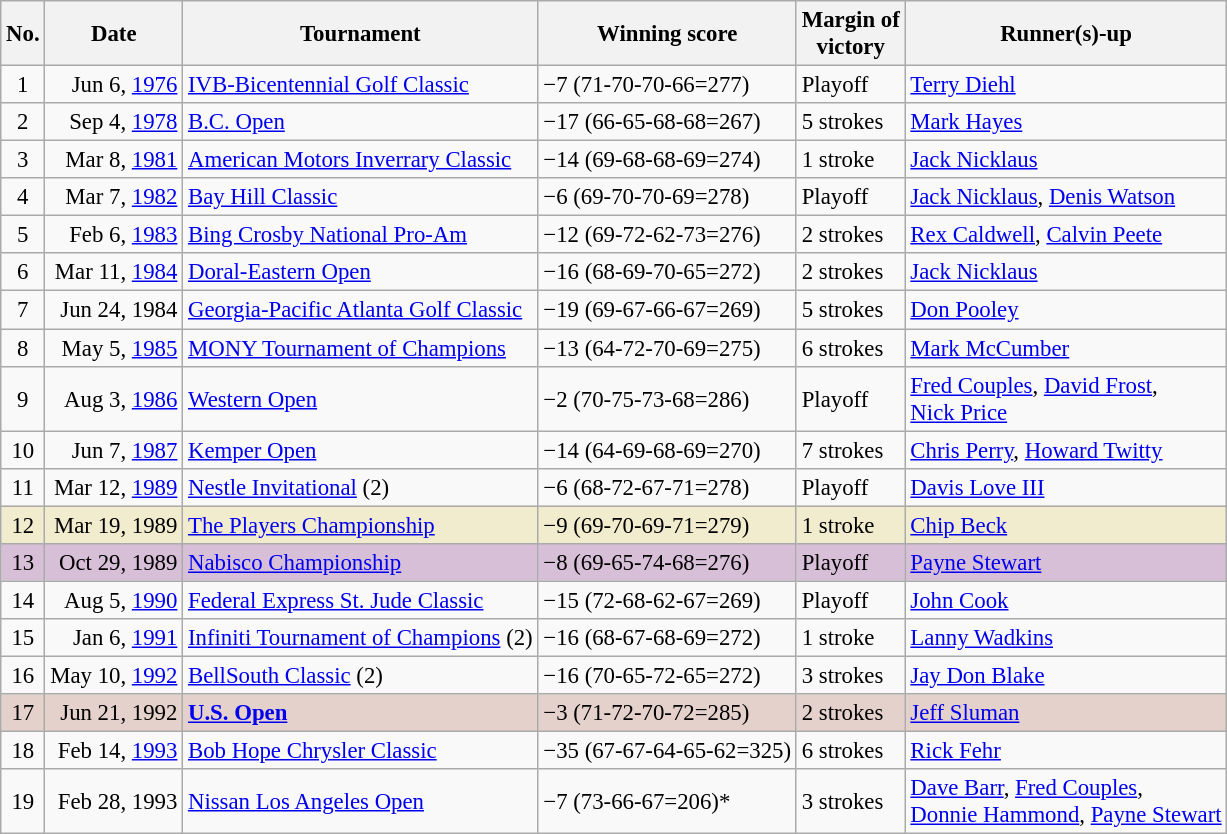<table class="wikitable" style="font-size:95%;">
<tr>
<th>No.</th>
<th>Date</th>
<th>Tournament</th>
<th>Winning score</th>
<th>Margin of<br>victory</th>
<th>Runner(s)-up</th>
</tr>
<tr>
<td align=center>1</td>
<td align=right>Jun 6, <a href='#'>1976</a></td>
<td><a href='#'>IVB-Bicentennial Golf Classic</a></td>
<td>−7 (71-70-70-66=277)</td>
<td>Playoff</td>
<td> <a href='#'>Terry Diehl</a></td>
</tr>
<tr>
<td align=center>2</td>
<td align=right>Sep 4, <a href='#'>1978</a></td>
<td><a href='#'>B.C. Open</a></td>
<td>−17 (66-65-68-68=267)</td>
<td>5 strokes</td>
<td> <a href='#'>Mark Hayes</a></td>
</tr>
<tr>
<td align=center>3</td>
<td align=right>Mar 8, <a href='#'>1981</a></td>
<td><a href='#'>American Motors Inverrary Classic</a></td>
<td>−14 (69-68-68-69=274)</td>
<td>1 stroke</td>
<td> <a href='#'>Jack Nicklaus</a></td>
</tr>
<tr>
<td align=center>4</td>
<td align=right>Mar 7, <a href='#'>1982</a></td>
<td><a href='#'>Bay Hill Classic</a></td>
<td>−6 (69-70-70-69=278)</td>
<td>Playoff</td>
<td> <a href='#'>Jack Nicklaus</a>,  <a href='#'>Denis Watson</a></td>
</tr>
<tr>
<td align=center>5</td>
<td align=right>Feb 6, <a href='#'>1983</a></td>
<td><a href='#'>Bing Crosby National Pro-Am</a></td>
<td>−12 (69-72-62-73=276)</td>
<td>2 strokes</td>
<td> <a href='#'>Rex Caldwell</a>,  <a href='#'>Calvin Peete</a></td>
</tr>
<tr>
<td align=center>6</td>
<td align=right>Mar 11, <a href='#'>1984</a></td>
<td><a href='#'>Doral-Eastern Open</a></td>
<td>−16 (68-69-70-65=272)</td>
<td>2 strokes</td>
<td> <a href='#'>Jack Nicklaus</a></td>
</tr>
<tr>
<td align=center>7</td>
<td align=right>Jun 24, 1984</td>
<td><a href='#'>Georgia-Pacific Atlanta Golf Classic</a></td>
<td>−19 (69-67-66-67=269)</td>
<td>5 strokes</td>
<td> <a href='#'>Don Pooley</a></td>
</tr>
<tr>
<td align=center>8</td>
<td align=right>May 5, <a href='#'>1985</a></td>
<td><a href='#'>MONY Tournament of Champions</a></td>
<td>−13 (64-72-70-69=275)</td>
<td>6 strokes</td>
<td> <a href='#'>Mark McCumber</a></td>
</tr>
<tr>
<td align=center>9</td>
<td align=right>Aug 3, <a href='#'>1986</a></td>
<td><a href='#'>Western Open</a></td>
<td>−2 (70-75-73-68=286)</td>
<td>Playoff</td>
<td> <a href='#'>Fred Couples</a>,  <a href='#'>David Frost</a>,<br> <a href='#'>Nick Price</a></td>
</tr>
<tr>
<td align=center>10</td>
<td align=right>Jun 7, <a href='#'>1987</a></td>
<td><a href='#'>Kemper Open</a></td>
<td>−14 (64-69-68-69=270)</td>
<td>7 strokes</td>
<td> <a href='#'>Chris Perry</a>,  <a href='#'>Howard Twitty</a></td>
</tr>
<tr>
<td align=center>11</td>
<td align=right>Mar 12, <a href='#'>1989</a></td>
<td><a href='#'>Nestle Invitational</a> (2)</td>
<td>−6 (68-72-67-71=278)</td>
<td>Playoff</td>
<td> <a href='#'>Davis Love III</a></td>
</tr>
<tr style="background:#f2ecce;">
<td align=center>12</td>
<td align=right>Mar 19, 1989</td>
<td><a href='#'>The Players Championship</a></td>
<td>−9 (69-70-69-71=279)</td>
<td>1 stroke</td>
<td> <a href='#'>Chip Beck</a></td>
</tr>
<tr style="background:thistle;">
<td align=center>13</td>
<td align=right>Oct 29, 1989</td>
<td><a href='#'>Nabisco Championship</a></td>
<td>−8 (69-65-74-68=276)</td>
<td>Playoff</td>
<td> <a href='#'>Payne Stewart</a></td>
</tr>
<tr>
<td align=center>14</td>
<td align=right>Aug 5, <a href='#'>1990</a></td>
<td><a href='#'>Federal Express St. Jude Classic</a></td>
<td>−15 (72-68-62-67=269)</td>
<td>Playoff</td>
<td> <a href='#'>John Cook</a></td>
</tr>
<tr>
<td align=center>15</td>
<td align=right>Jan 6, <a href='#'>1991</a></td>
<td><a href='#'>Infiniti Tournament of Champions</a> (2)</td>
<td>−16 (68-67-68-69=272)</td>
<td>1 stroke</td>
<td> <a href='#'>Lanny Wadkins</a></td>
</tr>
<tr>
<td align=center>16</td>
<td align=right>May 10, <a href='#'>1992</a></td>
<td><a href='#'>BellSouth Classic</a> (2)</td>
<td>−16 (70-65-72-65=272)</td>
<td>3 strokes</td>
<td> <a href='#'>Jay Don Blake</a></td>
</tr>
<tr style="background:#e5d1cb;">
<td align=center>17</td>
<td align=right>Jun 21, 1992</td>
<td><strong><a href='#'>U.S. Open</a></strong></td>
<td>−3 (71-72-70-72=285)</td>
<td>2 strokes</td>
<td> <a href='#'>Jeff Sluman</a></td>
</tr>
<tr>
<td align=center>18</td>
<td align=right>Feb 14, <a href='#'>1993</a></td>
<td><a href='#'>Bob Hope Chrysler Classic</a></td>
<td>−35 (67-67-64-65-62=325)</td>
<td>6 strokes</td>
<td> <a href='#'>Rick Fehr</a></td>
</tr>
<tr>
<td align=center>19</td>
<td align=right>Feb 28, 1993</td>
<td><a href='#'>Nissan Los Angeles Open</a></td>
<td>−7 (73-66-67=206)*</td>
<td>3 strokes</td>
<td> <a href='#'>Dave Barr</a>,  <a href='#'>Fred Couples</a>,<br> <a href='#'>Donnie Hammond</a>,  <a href='#'>Payne Stewart</a></td>
</tr>
</table>
